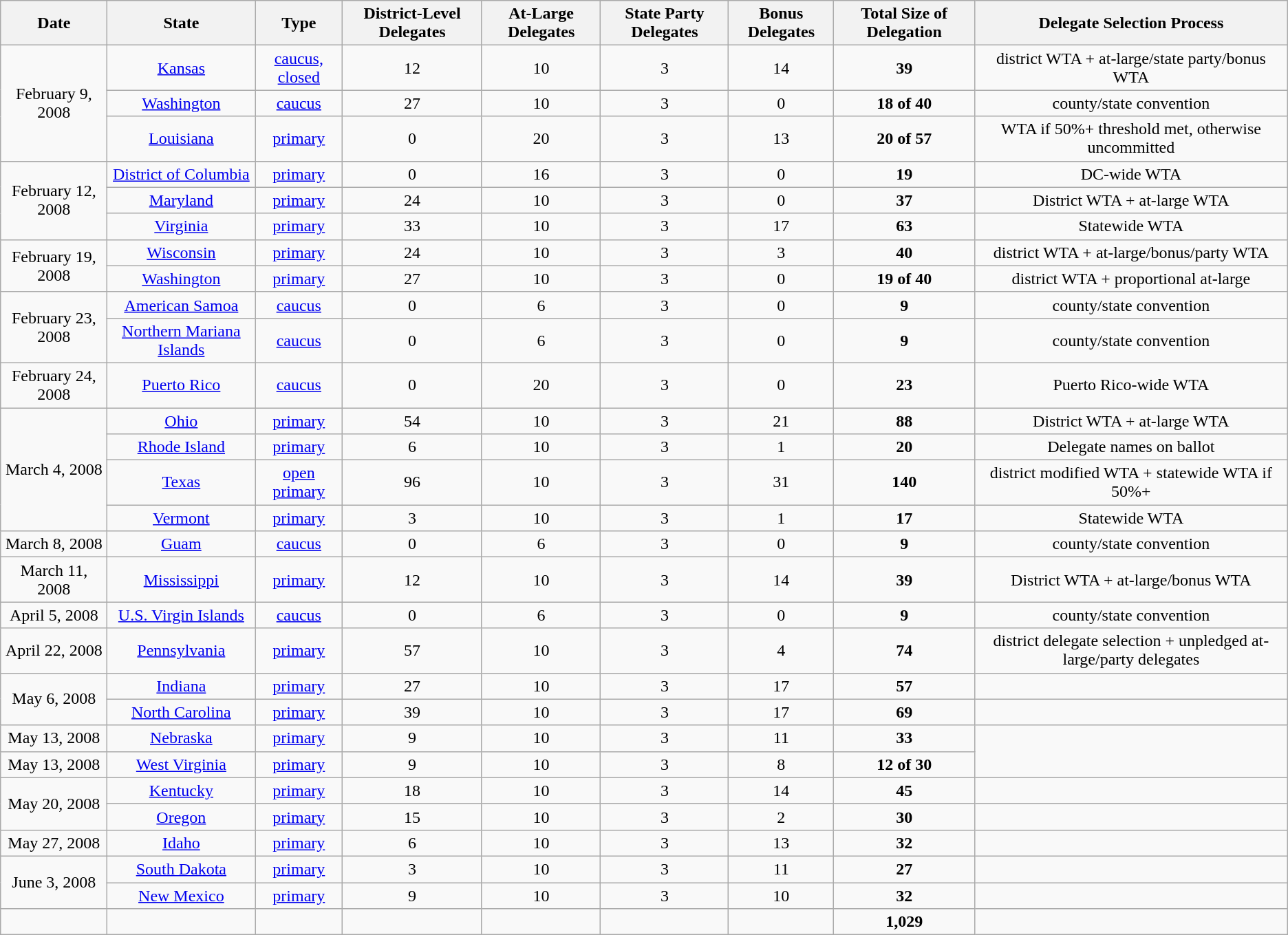<table class="wikitable" style="text-align:center">
<tr>
<th>Date</th>
<th>State</th>
<th>Type</th>
<th>District-Level Delegates</th>
<th>At-Large Delegates</th>
<th>State Party Delegates</th>
<th>Bonus Delegates</th>
<th>Total Size of Delegation</th>
<th>Delegate Selection Process</th>
</tr>
<tr align=center>
<td rowspan=3>February 9, 2008</td>
<td><a href='#'>Kansas</a></td>
<td><a href='#'>caucus, closed</a></td>
<td>12</td>
<td>10</td>
<td>3</td>
<td>14</td>
<td><strong>39</strong></td>
<td>district WTA + at-large/state party/bonus WTA</td>
</tr>
<tr align=center>
<td><a href='#'>Washington</a></td>
<td><a href='#'>caucus</a></td>
<td>27</td>
<td>10</td>
<td>3</td>
<td>0</td>
<td><strong>18 of 40</strong></td>
<td>county/state convention</td>
</tr>
<tr align=center>
<td><a href='#'>Louisiana</a></td>
<td><a href='#'>primary</a></td>
<td>0</td>
<td>20</td>
<td>3</td>
<td>13</td>
<td><strong>20 of 57</strong></td>
<td>WTA if 50%+ threshold met, otherwise uncommitted</td>
</tr>
<tr align=center>
<td rowspan=3>February 12, 2008</td>
<td><a href='#'>District of Columbia</a></td>
<td><a href='#'>primary</a></td>
<td>0</td>
<td>16</td>
<td>3</td>
<td>0</td>
<td><strong>19</strong></td>
<td>DC-wide WTA</td>
</tr>
<tr align=center>
<td><a href='#'>Maryland</a></td>
<td><a href='#'>primary</a></td>
<td>24</td>
<td>10</td>
<td>3</td>
<td>0</td>
<td><strong>37</strong></td>
<td>District WTA + at-large WTA</td>
</tr>
<tr align=center>
<td><a href='#'>Virginia</a></td>
<td><a href='#'>primary</a></td>
<td>33</td>
<td>10</td>
<td>3</td>
<td>17</td>
<td><strong>63</strong></td>
<td>Statewide WTA</td>
</tr>
<tr align=center>
<td rowspan=2>February 19, 2008</td>
<td><a href='#'>Wisconsin</a></td>
<td><a href='#'>primary</a></td>
<td>24</td>
<td>10</td>
<td>3</td>
<td>3</td>
<td><strong>40</strong></td>
<td>district WTA + at-large/bonus/party WTA</td>
</tr>
<tr align=center>
<td><a href='#'>Washington</a></td>
<td><a href='#'>primary</a></td>
<td>27</td>
<td>10</td>
<td>3</td>
<td>0</td>
<td><strong>19 of 40</strong></td>
<td>district WTA + proportional at-large</td>
</tr>
<tr align=center>
<td rowspan=2>February 23, 2008</td>
<td><a href='#'>American Samoa</a></td>
<td><a href='#'>caucus</a></td>
<td>0</td>
<td>6</td>
<td>3</td>
<td>0</td>
<td><strong>9</strong></td>
<td>county/state convention</td>
</tr>
<tr align=center>
<td><a href='#'>Northern Mariana Islands</a></td>
<td><a href='#'>caucus</a></td>
<td>0</td>
<td>6</td>
<td>3</td>
<td>0</td>
<td><strong>9</strong></td>
<td>county/state convention</td>
</tr>
<tr align=center>
<td>February 24, 2008</td>
<td><a href='#'>Puerto Rico</a></td>
<td><a href='#'>caucus</a></td>
<td>0</td>
<td>20</td>
<td>3</td>
<td>0</td>
<td><strong>23</strong></td>
<td>Puerto Rico-wide WTA</td>
</tr>
<tr align=center>
<td rowspan=4>March 4, 2008</td>
<td><a href='#'>Ohio</a></td>
<td><a href='#'>primary</a></td>
<td>54</td>
<td>10</td>
<td>3</td>
<td>21</td>
<td><strong>88</strong></td>
<td>District WTA + at-large WTA</td>
</tr>
<tr align=center>
<td><a href='#'>Rhode Island</a></td>
<td><a href='#'>primary</a></td>
<td>6</td>
<td>10</td>
<td>3</td>
<td>1</td>
<td><strong>20</strong></td>
<td>Delegate names on ballot</td>
</tr>
<tr align=center>
<td><a href='#'>Texas</a></td>
<td><a href='#'>open primary</a></td>
<td>96</td>
<td>10</td>
<td>3</td>
<td>31</td>
<td><strong>140</strong></td>
<td>district modified WTA + statewide WTA if 50%+</td>
</tr>
<tr align=center>
<td><a href='#'>Vermont</a></td>
<td><a href='#'>primary</a></td>
<td>3</td>
<td>10</td>
<td>3</td>
<td>1</td>
<td><strong>17</strong></td>
<td>Statewide WTA</td>
</tr>
<tr align=center>
<td>March 8, 2008</td>
<td><a href='#'>Guam</a></td>
<td><a href='#'>caucus</a></td>
<td>0</td>
<td>6</td>
<td>3</td>
<td>0</td>
<td><strong>9</strong></td>
<td>county/state convention</td>
</tr>
<tr align=center>
<td>March 11, 2008</td>
<td><a href='#'>Mississippi</a></td>
<td><a href='#'>primary</a></td>
<td>12</td>
<td>10</td>
<td>3</td>
<td>14</td>
<td><strong>39</strong></td>
<td>District WTA + at-large/bonus WTA</td>
</tr>
<tr align=center>
<td>April 5, 2008</td>
<td><a href='#'>U.S. Virgin Islands</a></td>
<td><a href='#'>caucus</a></td>
<td>0</td>
<td>6</td>
<td>3</td>
<td>0</td>
<td><strong>9</strong></td>
<td>county/state convention</td>
</tr>
<tr align=center>
<td>April 22, 2008</td>
<td><a href='#'>Pennsylvania</a></td>
<td><a href='#'>primary</a></td>
<td>57</td>
<td>10</td>
<td>3</td>
<td>4</td>
<td><strong>74</strong></td>
<td>district delegate selection + unpledged at-large/party delegates</td>
</tr>
<tr align=center>
<td rowspan=2>May 6, 2008</td>
<td><a href='#'>Indiana</a></td>
<td><a href='#'>primary</a></td>
<td>27</td>
<td>10</td>
<td>3</td>
<td>17</td>
<td><strong>57</strong></td>
<td></td>
</tr>
<tr align=center§§§§>
<td><a href='#'>North Carolina</a></td>
<td><a href='#'>primary</a></td>
<td>39</td>
<td>10</td>
<td>3</td>
<td>17</td>
<td><strong>69</strong></td>
<td></td>
</tr>
<tr align=center>
<td>May 13, 2008</td>
<td><a href='#'>Nebraska</a></td>
<td><a href='#'>primary</a></td>
<td>9</td>
<td>10</td>
<td>3</td>
<td>11</td>
<td><strong>33</strong></td>
</tr>
<tr align=center>
<td>May 13, 2008</td>
<td><a href='#'>West Virginia</a></td>
<td><a href='#'>primary</a></td>
<td>9</td>
<td>10</td>
<td>3</td>
<td>8</td>
<td><strong>12 of 30</strong></td>
</tr>
<tr align=center>
<td rowspan=2>May 20, 2008</td>
<td><a href='#'>Kentucky</a></td>
<td><a href='#'>primary</a></td>
<td>18</td>
<td>10</td>
<td>3</td>
<td>14</td>
<td><strong>45</strong></td>
<td></td>
</tr>
<tr align=center>
<td><a href='#'>Oregon</a></td>
<td><a href='#'>primary</a></td>
<td>15</td>
<td>10</td>
<td>3</td>
<td>2</td>
<td><strong>30</strong></td>
<td></td>
</tr>
<tr align=center>
<td>May 27, 2008</td>
<td><a href='#'>Idaho</a></td>
<td><a href='#'>primary</a></td>
<td>6</td>
<td>10</td>
<td>3</td>
<td>13</td>
<td><strong>32</strong></td>
<td></td>
</tr>
<tr align=center>
<td rowspan=2>June 3, 2008</td>
<td><a href='#'>South Dakota</a></td>
<td><a href='#'>primary</a></td>
<td>3</td>
<td>10</td>
<td>3</td>
<td>11</td>
<td><strong>27</strong></td>
<td></td>
</tr>
<tr align=center>
<td><a href='#'>New Mexico</a></td>
<td><a href='#'>primary</a></td>
<td>9</td>
<td>10</td>
<td>3</td>
<td>10</td>
<td><strong>32</strong></td>
<td></td>
</tr>
<tr align=center>
<td></td>
<td></td>
<td></td>
<td></td>
<td></td>
<td></td>
<td></td>
<td><strong>1,029</strong></td>
<td></td>
</tr>
</table>
